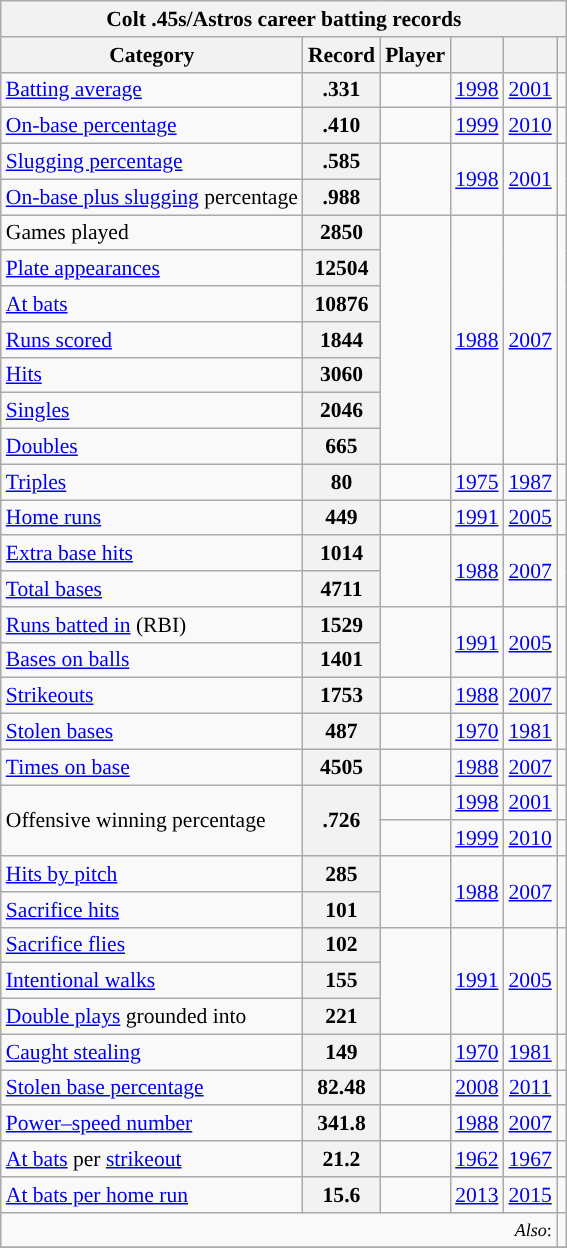<table class="wikitable sortable" style="font-size: 90%">
<tr>
<th colspan=6><strong>Colt .45s/Astros career batting records</strong></th>
</tr>
<tr>
<th>Category</th>
<th>Record</th>
<th align="center">Player</th>
<th align="center"></th>
<th align="center"></th>
<th></th>
</tr>
<tr>
<td><a href='#'>Batting average</a></td>
<th align="center">.331</th>
<td align="center"></td>
<td align="center"><a href='#'>1998</a></td>
<td align="center"><a href='#'>2001</a></td>
<td align="center"></td>
</tr>
<tr>
<td><a href='#'>On-base percentage</a></td>
<th align="center">.410</th>
<td align="center"></td>
<td align="center"><a href='#'>1999</a></td>
<td align="center"><a href='#'>2010</a></td>
<td align="center"></td>
</tr>
<tr>
<td><a href='#'>Slugging percentage</a></td>
<th align="center">.585</th>
<td rowspan="2" align="center"></td>
<td rowspan="2" align="center"><a href='#'>1998</a></td>
<td rowspan="2" align="center"><a href='#'>2001</a></td>
<td rowspan="2" align="center"></td>
</tr>
<tr>
<td><a href='#'>On-base plus slugging</a> percentage</td>
<th align="center">.988</th>
</tr>
<tr>
<td>Games played</td>
<th align="center">2850</th>
<td rowspan="7" align="center"></td>
<td rowspan="7" align="center"><a href='#'>1988</a></td>
<td rowspan="7" align="center"><a href='#'>2007</a></td>
<td rowspan="7" align="center"></td>
</tr>
<tr>
<td><a href='#'>Plate appearances</a></td>
<th align="center">12504</th>
</tr>
<tr>
<td><a href='#'>At bats</a></td>
<th align="center">10876</th>
</tr>
<tr>
<td><a href='#'>Runs scored</a></td>
<th align="center">1844</th>
</tr>
<tr>
<td><a href='#'>Hits</a></td>
<th align="center">3060</th>
</tr>
<tr>
<td><a href='#'>Singles</a></td>
<th align="center">2046</th>
</tr>
<tr>
<td><a href='#'>Doubles</a></td>
<th align="center">665</th>
</tr>
<tr>
<td><a href='#'>Triples</a></td>
<th align="center">80</th>
<td align="center"></td>
<td align="center"><a href='#'>1975</a></td>
<td align="center"><a href='#'>1987</a></td>
<td align="center"></td>
</tr>
<tr>
<td><a href='#'>Home runs</a></td>
<th align="center">449</th>
<td align="center"></td>
<td align="center"><a href='#'>1991</a></td>
<td align="center"><a href='#'>2005</a></td>
<td align="center"></td>
</tr>
<tr>
<td><a href='#'>Extra base hits</a></td>
<th align="center">1014</th>
<td rowspan="2" align="center"></td>
<td rowspan="2" align="center"><a href='#'>1988</a></td>
<td rowspan="2" align="center"><a href='#'>2007</a></td>
<td rowspan="2" align="center"></td>
</tr>
<tr>
<td><a href='#'>Total bases</a></td>
<th align="center">4711</th>
</tr>
<tr>
<td><a href='#'>Runs batted in</a> (RBI)</td>
<th align="center">1529</th>
<td rowspan="2" align="center"></td>
<td rowspan="2" align="center"><a href='#'>1991</a></td>
<td rowspan="2" align="center"><a href='#'>2005</a></td>
<td rowspan="2" align="center"></td>
</tr>
<tr>
<td><a href='#'>Bases on balls</a></td>
<th align="center">1401</th>
</tr>
<tr>
<td><a href='#'>Strikeouts</a></td>
<th align="center">1753</th>
<td align="center"></td>
<td align="center"><a href='#'>1988</a></td>
<td align="center"><a href='#'>2007</a></td>
<td align="center"></td>
</tr>
<tr>
<td><a href='#'>Stolen bases</a></td>
<th align="center">487</th>
<td align="center"></td>
<td align="center"><a href='#'>1970</a></td>
<td align="center"><a href='#'>1981</a></td>
<td align="center"></td>
</tr>
<tr>
<td><a href='#'>Times on base</a></td>
<th align="center">4505</th>
<td align="center"></td>
<td align="center"><a href='#'>1988</a></td>
<td align="center"><a href='#'>2007</a></td>
<td align="center"></td>
</tr>
<tr>
<td rowspan="2">Offensive winning percentage</td>
<th align="center" rowspan="2">.726</th>
<td align="center"></td>
<td align="center"><a href='#'>1998</a></td>
<td align="center"><a href='#'>2001</a></td>
<td align="center"></td>
</tr>
<tr>
<td align="center"></td>
<td align="center"><a href='#'>1999</a></td>
<td align="center"><a href='#'>2010</a></td>
<td align="center"></td>
</tr>
<tr>
<td><a href='#'>Hits by pitch</a></td>
<th align="center">285</th>
<td rowspan="2" align="center"></td>
<td rowspan="2" align="center"><a href='#'>1988</a></td>
<td rowspan="2" align="center"><a href='#'>2007</a></td>
<td rowspan="2" align="center"></td>
</tr>
<tr>
<td><a href='#'>Sacrifice hits</a></td>
<th align="center">101</th>
</tr>
<tr>
<td><a href='#'>Sacrifice flies</a></td>
<th align="center">102</th>
<td rowspan="3" align="center"></td>
<td rowspan="3" align="center"><a href='#'>1991</a></td>
<td rowspan="3" align="center"><a href='#'>2005</a></td>
<td rowspan="3" align="center"></td>
</tr>
<tr>
<td><a href='#'>Intentional walks</a></td>
<th align="center">155</th>
</tr>
<tr>
<td><a href='#'>Double plays</a> grounded into</td>
<th align="center">221</th>
</tr>
<tr>
<td><a href='#'>Caught stealing</a></td>
<th align="center">149</th>
<td align="center"></td>
<td align="center"><a href='#'>1970</a></td>
<td align="center"><a href='#'>1981</a></td>
<td align="center"></td>
</tr>
<tr>
<td><a href='#'>Stolen base percentage</a></td>
<th align="center">82.48</th>
<td align="center"></td>
<td align="center"><a href='#'>2008</a></td>
<td align="center"><a href='#'>2011</a></td>
<td align="center"></td>
</tr>
<tr>
<td><a href='#'>Power–speed number</a></td>
<th align="center">341.8</th>
<td align="center"></td>
<td align="center"><a href='#'>1988</a></td>
<td align="center"><a href='#'>2007</a></td>
<td align="center"></td>
</tr>
<tr>
<td><a href='#'>At bats</a> per <a href='#'>strikeout</a></td>
<th align="center">21.2</th>
<td align="center"></td>
<td align="center"><a href='#'>1962</a></td>
<td align="center"><a href='#'>1967</a></td>
<td align="center"></td>
</tr>
<tr>
<td><a href='#'>At bats per home run</a></td>
<th align="center">15.6</th>
<td align="center"></td>
<td align="center"><a href='#'>2013</a></td>
<td align="center"><a href='#'>2015</a></td>
<td align="center"></td>
</tr>
<tr class="sortbottom">
<td style="text-align:right"; colspan="5"><small><em>Also</em>:</small></td>
<td align="center"></td>
</tr>
<tr>
</tr>
</table>
